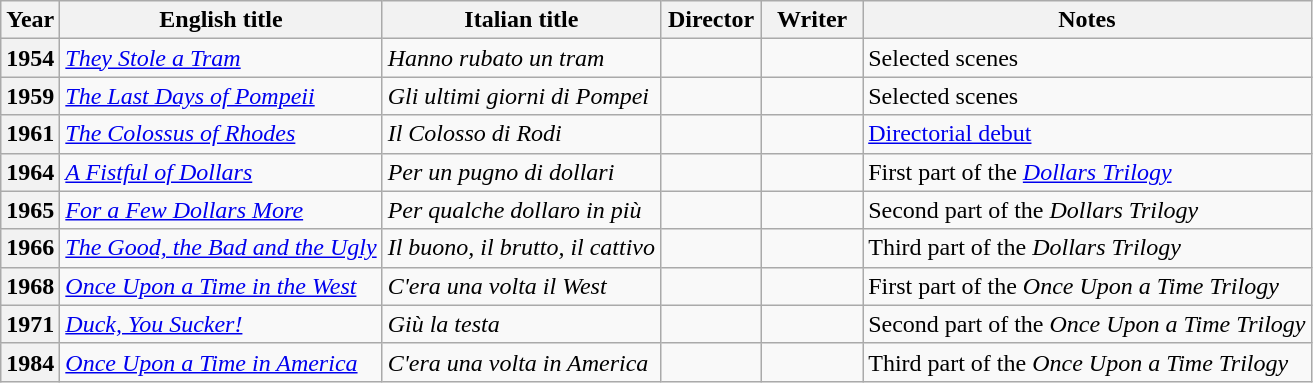<table class="wikitable plainrowheaders" style="margin-right: 0;">
<tr>
<th>Year</th>
<th>English title</th>
<th>Italian title</th>
<th width=60>Director</th>
<th width=60>Writer</th>
<th>Notes</th>
</tr>
<tr>
<th scope="row">1954</th>
<td><em><a href='#'>They Stole a Tram</a></em></td>
<td><em>Hanno rubato un tram</em></td>
<td></td>
<td></td>
<td>Selected scenes</td>
</tr>
<tr>
<th scope="row">1959</th>
<td><em><a href='#'>The Last Days of Pompeii</a></em></td>
<td><em>Gli ultimi giorni di Pompei</em></td>
<td></td>
<td></td>
<td>Selected scenes</td>
</tr>
<tr>
<th scope="row">1961</th>
<td><em><a href='#'>The Colossus of Rhodes</a></em></td>
<td><em>Il Colosso di Rodi</em></td>
<td></td>
<td></td>
<td><a href='#'>Directorial debut</a></td>
</tr>
<tr>
<th scope="row">1964</th>
<td><em><a href='#'>A Fistful of Dollars</a></em></td>
<td><em>Per un pugno di dollari</em></td>
<td></td>
<td></td>
<td>First part of the <em><a href='#'>Dollars Trilogy</a></em></td>
</tr>
<tr>
<th scope="row">1965</th>
<td><em><a href='#'>For a Few Dollars More</a></em></td>
<td><em>Per qualche dollaro in più</em></td>
<td></td>
<td></td>
<td>Second part of the <em>Dollars Trilogy</em></td>
</tr>
<tr>
<th scope="row">1966</th>
<td><em><a href='#'>The Good, the Bad and the Ugly</a></em></td>
<td><em>Il buono, il brutto, il cattivo</em></td>
<td></td>
<td></td>
<td>Third part of the <em>Dollars Trilogy</em></td>
</tr>
<tr>
<th scope="row">1968</th>
<td><em><a href='#'>Once Upon a Time in the West</a></em></td>
<td><em>C'era una volta il West</em></td>
<td></td>
<td></td>
<td>First part of the <em>Once Upon a Time Trilogy</em></td>
</tr>
<tr>
<th scope="row">1971</th>
<td><em><a href='#'>Duck, You Sucker!</a></em></td>
<td><em>Giù la testa</em></td>
<td></td>
<td></td>
<td>Second part of the <em>Once Upon a Time Trilogy</em></td>
</tr>
<tr>
<th scope="row">1984</th>
<td><em><a href='#'>Once Upon a Time in America</a></em></td>
<td><em>C'era una volta in America</em></td>
<td></td>
<td></td>
<td>Third part of the <em>Once Upon a Time Trilogy</em></td>
</tr>
</table>
